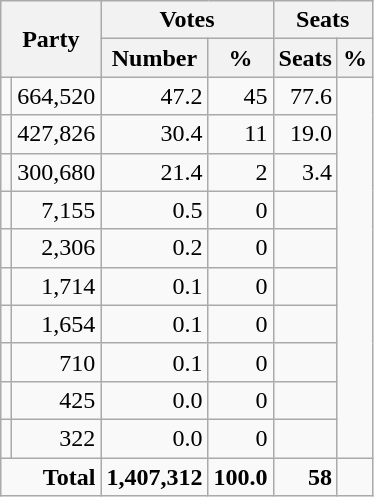<table class="wikitable sortable" style="text-align:right;" style="font-size:95%">
<tr>
<th style="vertical-align:center;" rowspan="2" colspan="2">Party</th>
<th style="text-align:center;" colspan="2">Votes</th>
<th style="text-align:center;" colspan="2">Seats</th>
</tr>
<tr style="text-align: right">
<th align=center>Number</th>
<th align=center>%</th>
<th align=center>Seats</th>
<th align=center>%</th>
</tr>
<tr style="text-align: right">
<td></td>
<td>664,520</td>
<td>47.2</td>
<td>45</td>
<td>77.6</td>
</tr>
<tr style="text-align: right">
<td></td>
<td>427,826</td>
<td>30.4</td>
<td>11</td>
<td>19.0</td>
</tr>
<tr style="text-align: right">
<td></td>
<td>300,680</td>
<td>21.4</td>
<td>2</td>
<td>3.4</td>
</tr>
<tr style="text-align: right">
<td></td>
<td>7,155</td>
<td>0.5</td>
<td>0</td>
<td></td>
</tr>
<tr style="text-align: right">
<td></td>
<td>2,306</td>
<td>0.2</td>
<td>0</td>
<td></td>
</tr>
<tr style="text-align: right">
<td></td>
<td>1,714</td>
<td>0.1</td>
<td>0</td>
<td></td>
</tr>
<tr style="text-align: right">
<td></td>
<td>1,654</td>
<td>0.1</td>
<td>0</td>
<td></td>
</tr>
<tr style="text-align: right">
<td></td>
<td>710</td>
<td>0.1</td>
<td>0</td>
<td></td>
</tr>
<tr style="text-align: right">
<td></td>
<td>425</td>
<td>0.0</td>
<td>0</td>
<td></td>
</tr>
<tr style="text-align: right">
<td></td>
<td>322</td>
<td>0.0</td>
<td>0</td>
<td></td>
</tr>
<tr style="text-align: right">
<td colspan="2"><strong>Total</strong></td>
<td><strong>1,407,312</strong></td>
<td><strong>100.0</strong></td>
<td><strong>58</strong></td>
<td></td>
</tr>
</table>
